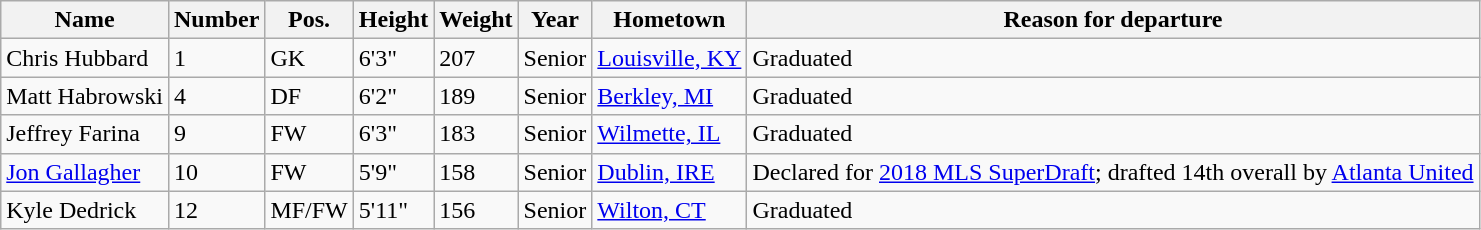<table class="wikitable sortable" border="1">
<tr>
<th>Name</th>
<th>Number</th>
<th>Pos.</th>
<th>Height</th>
<th>Weight</th>
<th>Year</th>
<th>Hometown</th>
<th class="unsortable">Reason for departure</th>
</tr>
<tr>
<td>Chris Hubbard</td>
<td>1</td>
<td>GK</td>
<td>6'3"</td>
<td>207</td>
<td>Senior</td>
<td><a href='#'>Louisville, KY</a></td>
<td>Graduated</td>
</tr>
<tr>
<td>Matt Habrowski</td>
<td>4</td>
<td>DF</td>
<td>6'2"</td>
<td>189</td>
<td>Senior</td>
<td><a href='#'>Berkley, MI</a></td>
<td>Graduated</td>
</tr>
<tr>
<td>Jeffrey Farina</td>
<td>9</td>
<td>FW</td>
<td>6'3"</td>
<td>183</td>
<td>Senior</td>
<td><a href='#'>Wilmette, IL</a></td>
<td>Graduated</td>
</tr>
<tr>
<td><a href='#'>Jon Gallagher</a></td>
<td>10</td>
<td>FW</td>
<td>5'9"</td>
<td>158</td>
<td>Senior</td>
<td><a href='#'>Dublin, IRE</a></td>
<td>Declared for <a href='#'>2018 MLS SuperDraft</a>; drafted 14th overall by <a href='#'>Atlanta United</a></td>
</tr>
<tr>
<td>Kyle Dedrick</td>
<td>12</td>
<td>MF/FW</td>
<td>5'11"</td>
<td>156</td>
<td>Senior</td>
<td><a href='#'>Wilton, CT</a></td>
<td>Graduated</td>
</tr>
</table>
